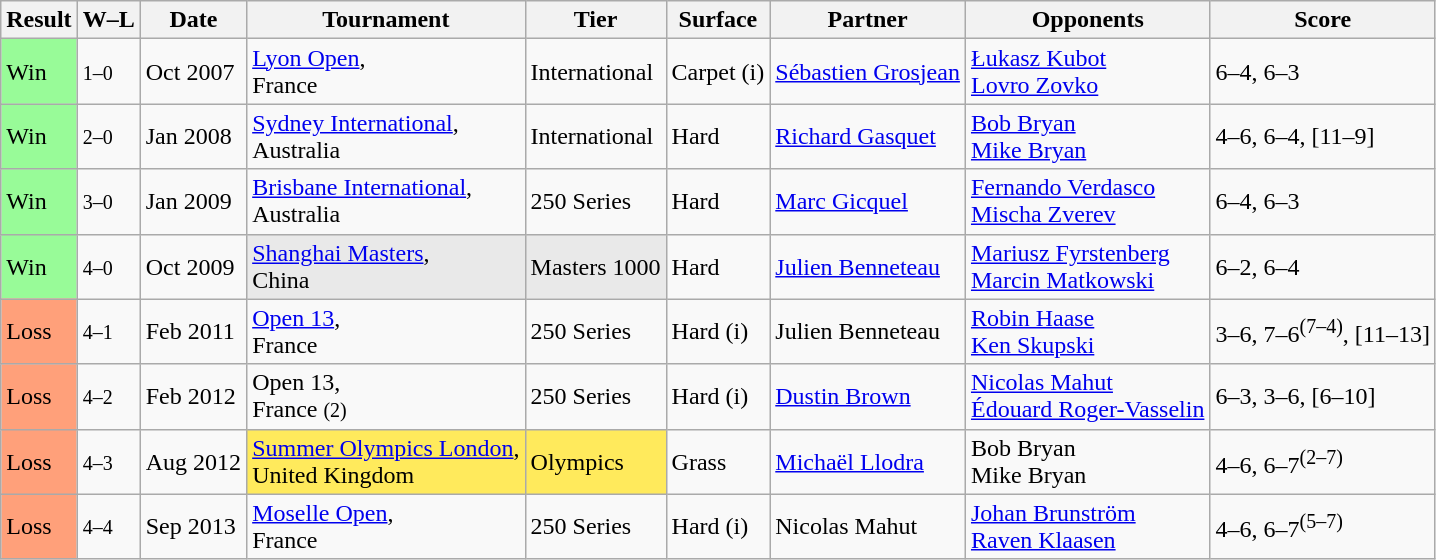<table class="sortable wikitable">
<tr>
<th>Result</th>
<th class="unsortable">W–L</th>
<th>Date</th>
<th>Tournament</th>
<th>Tier</th>
<th>Surface</th>
<th>Partner</th>
<th>Opponents</th>
<th class="unsortable">Score</th>
</tr>
<tr>
<td style="background:#98fb98;">Win</td>
<td><small>1–0</small></td>
<td>Oct 2007</td>
<td><a href='#'>Lyon Open</a>, <br>France</td>
<td>International</td>
<td>Carpet (i)</td>
<td> <a href='#'>Sébastien Grosjean</a></td>
<td> <a href='#'>Łukasz Kubot</a><br> <a href='#'>Lovro Zovko</a></td>
<td>6–4, 6–3</td>
</tr>
<tr>
<td style="background:#98fb98;">Win</td>
<td><small>2–0</small></td>
<td>Jan 2008</td>
<td><a href='#'>Sydney International</a>, <br>Australia</td>
<td>International</td>
<td>Hard</td>
<td> <a href='#'>Richard Gasquet</a></td>
<td> <a href='#'>Bob Bryan</a><br> <a href='#'>Mike Bryan</a></td>
<td>4–6, 6–4, [11–9]</td>
</tr>
<tr>
<td style="background:#98fb98;">Win</td>
<td><small>3–0</small></td>
<td>Jan 2009</td>
<td><a href='#'>Brisbane International</a>, <br>Australia</td>
<td>250 Series</td>
<td>Hard</td>
<td> <a href='#'>Marc Gicquel</a></td>
<td> <a href='#'>Fernando Verdasco</a><br> <a href='#'>Mischa Zverev</a></td>
<td>6–4, 6–3</td>
</tr>
<tr>
<td style="background:#98fb98;">Win</td>
<td><small>4–0</small></td>
<td>Oct 2009</td>
<td style="background:#e9e9e9;"><a href='#'>Shanghai Masters</a>, <br>China</td>
<td style="background:#e9e9e9;">Masters 1000</td>
<td>Hard</td>
<td> <a href='#'>Julien Benneteau</a></td>
<td> <a href='#'>Mariusz Fyrstenberg</a><br> <a href='#'>Marcin Matkowski</a></td>
<td>6–2, 6–4</td>
</tr>
<tr>
<td style="background:#ffa07a;">Loss</td>
<td><small>4–1</small></td>
<td>Feb 2011</td>
<td><a href='#'>Open 13</a>, <br>France</td>
<td>250 Series</td>
<td>Hard (i)</td>
<td> Julien Benneteau</td>
<td> <a href='#'>Robin Haase</a><br> <a href='#'>Ken Skupski</a></td>
<td>3–6, 7–6<sup>(7–4)</sup>, [11–13]</td>
</tr>
<tr>
<td style="background:#ffa07a;">Loss</td>
<td><small>4–2</small></td>
<td>Feb 2012</td>
<td>Open 13, <br>France <small>(2)</small></td>
<td>250 Series</td>
<td>Hard (i)</td>
<td> <a href='#'>Dustin Brown</a></td>
<td> <a href='#'>Nicolas Mahut</a><br> <a href='#'>Édouard Roger-Vasselin</a></td>
<td>6–3, 3–6, [6–10]</td>
</tr>
<tr>
<td style="background:#ffa07a;">Loss</td>
<td><small>4–3</small></td>
<td>Aug 2012</td>
<td bgcolor=ffea5c><a href='#'>Summer Olympics London</a>, <br>United Kingdom</td>
<td bgcolor=ffea5c>Olympics</td>
<td>Grass</td>
<td> <a href='#'>Michaël Llodra</a></td>
<td> Bob Bryan<br> Mike Bryan</td>
<td>4–6, 6–7<sup>(2–7)</sup></td>
</tr>
<tr>
<td style="background:#ffa07a;">Loss</td>
<td><small>4–4</small></td>
<td>Sep 2013</td>
<td><a href='#'>Moselle Open</a>, <br>France</td>
<td>250 Series</td>
<td>Hard (i)</td>
<td> Nicolas Mahut</td>
<td> <a href='#'>Johan Brunström</a><br> <a href='#'>Raven Klaasen</a></td>
<td>4–6, 6–7<sup>(5–7)</sup></td>
</tr>
</table>
